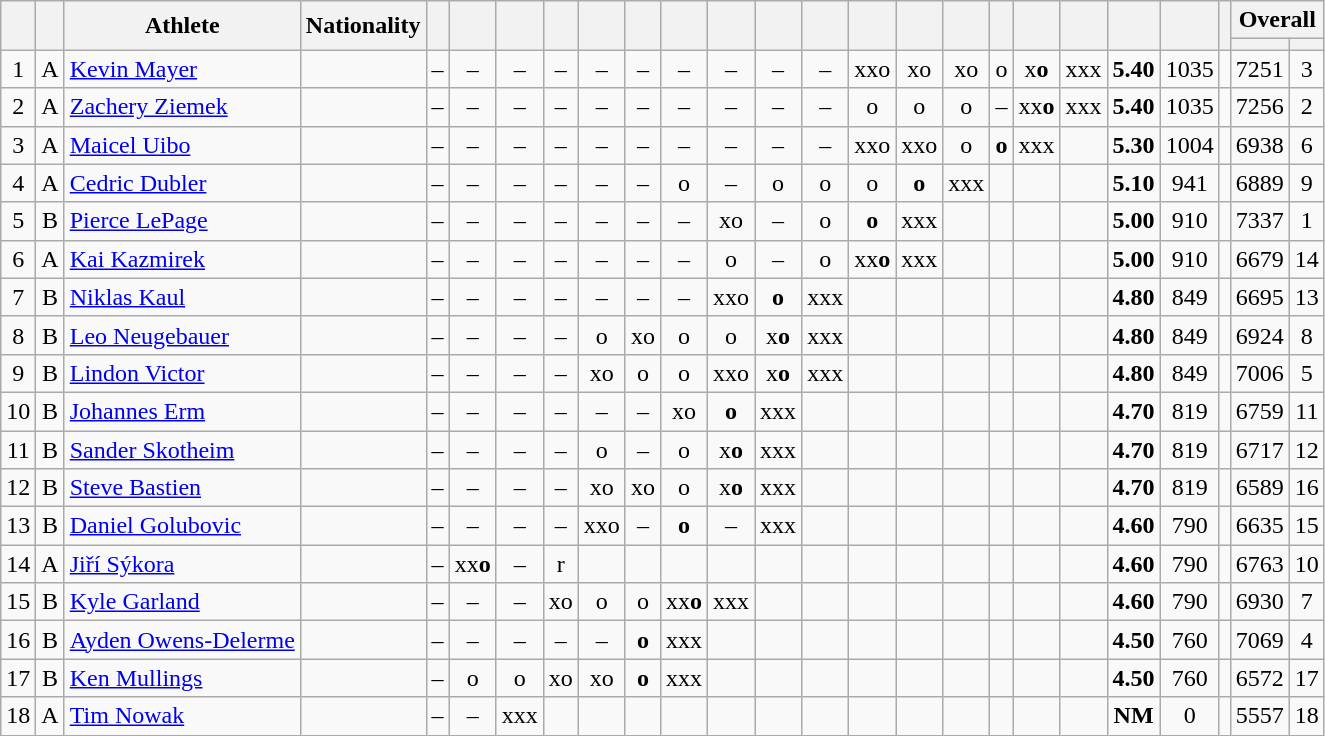<table class="wikitable sortable sort-under" style="text-align:center">
<tr>
<th rowspan=2></th>
<th rowspan=2></th>
<th rowspan=2>Athlete</th>
<th rowspan=2>Nationality</th>
<th rowspan=2></th>
<th rowspan=2></th>
<th rowspan=2></th>
<th rowspan=2></th>
<th rowspan=2></th>
<th rowspan=2></th>
<th rowspan=2></th>
<th rowspan=2></th>
<th rowspan=2></th>
<th rowspan=2></th>
<th rowspan=2></th>
<th rowspan=2></th>
<th rowspan=2></th>
<th rowspan=2></th>
<th rowspan=2></th>
<th rowspan=2></th>
<th rowspan=2></th>
<th rowspan=2></th>
<th rowspan=2></th>
<th colspan=2>Overall</th>
</tr>
<tr>
<th></th>
<th></th>
</tr>
<tr>
<td>1</td>
<td>A</td>
<td align=left><a href='#'>Kevin Mayer</a></td>
<td align=left></td>
<td>–</td>
<td>–</td>
<td>–</td>
<td>–</td>
<td>–</td>
<td>–</td>
<td>–</td>
<td>–</td>
<td>–</td>
<td>–</td>
<td>xxo</td>
<td>xo</td>
<td>xo</td>
<td>o</td>
<td>x<strong>o</strong></td>
<td>xxx</td>
<td><strong>5.40</strong></td>
<td>1035</td>
<td></td>
<td>7251</td>
<td>3</td>
</tr>
<tr>
<td>2</td>
<td>A</td>
<td align=left><a href='#'>Zachery Ziemek</a></td>
<td align=left></td>
<td>–</td>
<td>–</td>
<td>–</td>
<td>–</td>
<td>–</td>
<td>–</td>
<td>–</td>
<td>–</td>
<td>–</td>
<td>–</td>
<td>o</td>
<td>o</td>
<td>o</td>
<td>–</td>
<td>xx<strong>o</strong></td>
<td>xxx</td>
<td><strong>5.40</strong></td>
<td>1035</td>
<td></td>
<td>7256</td>
<td>2</td>
</tr>
<tr>
<td>3</td>
<td>A</td>
<td align=left><a href='#'>Maicel Uibo</a></td>
<td align=left></td>
<td>–</td>
<td>–</td>
<td>–</td>
<td>–</td>
<td>–</td>
<td>–</td>
<td>–</td>
<td>–</td>
<td>–</td>
<td>–</td>
<td>xxo</td>
<td>xxo</td>
<td>o</td>
<td><strong>o</strong></td>
<td>xxx</td>
<td></td>
<td><strong>5.30</strong></td>
<td>1004</td>
<td></td>
<td>6938</td>
<td>6</td>
</tr>
<tr>
<td>4</td>
<td>A</td>
<td align=left><a href='#'>Cedric Dubler</a></td>
<td align=left></td>
<td>–</td>
<td>–</td>
<td>–</td>
<td>–</td>
<td>–</td>
<td>–</td>
<td>o</td>
<td>–</td>
<td>o</td>
<td>o</td>
<td>o</td>
<td><strong>o</strong></td>
<td>xxx</td>
<td></td>
<td></td>
<td></td>
<td><strong>5.10</strong></td>
<td>941</td>
<td></td>
<td>6889</td>
<td>9</td>
</tr>
<tr>
<td>5</td>
<td>B</td>
<td align=left><a href='#'>Pierce LePage</a></td>
<td align=left></td>
<td>–</td>
<td>–</td>
<td>–</td>
<td>–</td>
<td>–</td>
<td>–</td>
<td>–</td>
<td>xo</td>
<td>–</td>
<td>o</td>
<td><strong>o</strong></td>
<td>xxx</td>
<td></td>
<td></td>
<td></td>
<td></td>
<td><strong>5.00</strong></td>
<td>910</td>
<td></td>
<td>7337</td>
<td>1</td>
</tr>
<tr>
<td>6</td>
<td>A</td>
<td align=left><a href='#'>Kai Kazmirek</a></td>
<td align=left></td>
<td>–</td>
<td>–</td>
<td>–</td>
<td>–</td>
<td>–</td>
<td>–</td>
<td>–</td>
<td>o</td>
<td>–</td>
<td>o</td>
<td>xx<strong>o</strong></td>
<td>xxx</td>
<td></td>
<td></td>
<td></td>
<td></td>
<td><strong>5.00</strong></td>
<td>910</td>
<td></td>
<td>6679</td>
<td>14</td>
</tr>
<tr>
<td>7</td>
<td>B</td>
<td align=left><a href='#'>Niklas Kaul</a></td>
<td align=left></td>
<td>–</td>
<td>–</td>
<td>–</td>
<td>–</td>
<td>–</td>
<td>–</td>
<td>–</td>
<td>xxo</td>
<td><strong>o</strong></td>
<td>xxx</td>
<td></td>
<td></td>
<td></td>
<td></td>
<td></td>
<td></td>
<td><strong>4.80</strong></td>
<td>849</td>
<td></td>
<td>6695</td>
<td>13</td>
</tr>
<tr>
<td>8</td>
<td>B</td>
<td align=left><a href='#'>Leo Neugebauer</a></td>
<td align=left></td>
<td>–</td>
<td>–</td>
<td>–</td>
<td>–</td>
<td>o</td>
<td>xo</td>
<td>o</td>
<td>o</td>
<td>x<strong>o</strong></td>
<td>xxx</td>
<td></td>
<td></td>
<td></td>
<td></td>
<td></td>
<td></td>
<td><strong>4.80</strong></td>
<td>849</td>
<td></td>
<td>6924</td>
<td>8</td>
</tr>
<tr>
<td>9</td>
<td>B</td>
<td align=left><a href='#'>Lindon Victor</a></td>
<td align=left></td>
<td>–</td>
<td>–</td>
<td>–</td>
<td>–</td>
<td>xo</td>
<td>o</td>
<td>o</td>
<td>xxo</td>
<td>x<strong>o</strong></td>
<td>xxx</td>
<td></td>
<td></td>
<td></td>
<td></td>
<td></td>
<td></td>
<td><strong>4.80</strong></td>
<td>849</td>
<td></td>
<td>7006</td>
<td>5</td>
</tr>
<tr>
<td>10</td>
<td>B</td>
<td align=left><a href='#'>Johannes Erm</a></td>
<td align=left></td>
<td>–</td>
<td>–</td>
<td>–</td>
<td>–</td>
<td>–</td>
<td>–</td>
<td>xo</td>
<td><strong>o</strong></td>
<td>xxx</td>
<td></td>
<td></td>
<td></td>
<td></td>
<td></td>
<td></td>
<td></td>
<td><strong>4.70</strong></td>
<td>819</td>
<td></td>
<td>6759</td>
<td>11</td>
</tr>
<tr>
<td>11</td>
<td>B</td>
<td align=left><a href='#'>Sander Skotheim</a></td>
<td align=left></td>
<td>–</td>
<td>–</td>
<td>–</td>
<td>–</td>
<td>o</td>
<td>–</td>
<td>o</td>
<td>x<strong>o</strong></td>
<td>xxx</td>
<td></td>
<td></td>
<td></td>
<td></td>
<td></td>
<td></td>
<td></td>
<td><strong>4.70</strong></td>
<td>819</td>
<td></td>
<td>6717</td>
<td>12</td>
</tr>
<tr>
<td>12</td>
<td>B</td>
<td align=left><a href='#'>Steve Bastien</a></td>
<td align=left></td>
<td>–</td>
<td>–</td>
<td>–</td>
<td>–</td>
<td>xo</td>
<td>xo</td>
<td>o</td>
<td>x<strong>o</strong></td>
<td>xxx</td>
<td></td>
<td></td>
<td></td>
<td></td>
<td></td>
<td></td>
<td></td>
<td><strong>4.70</strong></td>
<td>819</td>
<td></td>
<td>6589</td>
<td>16</td>
</tr>
<tr>
<td>13</td>
<td>B</td>
<td align=left><a href='#'>Daniel Golubovic</a></td>
<td align=left></td>
<td>–</td>
<td>–</td>
<td>–</td>
<td>–</td>
<td>xxo</td>
<td>–</td>
<td><strong>o</strong></td>
<td>–</td>
<td>xxx</td>
<td></td>
<td></td>
<td></td>
<td></td>
<td></td>
<td></td>
<td></td>
<td><strong>4.60</strong></td>
<td>790</td>
<td></td>
<td>6635</td>
<td>15</td>
</tr>
<tr>
<td>14</td>
<td>A</td>
<td align=left><a href='#'>Jiří Sýkora</a></td>
<td align=left></td>
<td>–</td>
<td>xx<strong>o</strong></td>
<td>–</td>
<td>r</td>
<td></td>
<td></td>
<td></td>
<td></td>
<td></td>
<td></td>
<td></td>
<td></td>
<td></td>
<td></td>
<td></td>
<td></td>
<td><strong>4.60</strong></td>
<td>790</td>
<td></td>
<td>6763</td>
<td>10</td>
</tr>
<tr>
<td>15</td>
<td>B</td>
<td align=left><a href='#'>Kyle Garland</a></td>
<td align=left></td>
<td>–</td>
<td>–</td>
<td>–</td>
<td>xo</td>
<td>o</td>
<td>o</td>
<td>xx<strong>o</strong></td>
<td>xxx</td>
<td></td>
<td></td>
<td></td>
<td></td>
<td></td>
<td></td>
<td></td>
<td></td>
<td><strong>4.60</strong></td>
<td>790</td>
<td></td>
<td>6930</td>
<td>7</td>
</tr>
<tr>
<td>16</td>
<td>B</td>
<td align=left><a href='#'>Ayden Owens-Delerme</a></td>
<td align=left></td>
<td>–</td>
<td>–</td>
<td>–</td>
<td>–</td>
<td>–</td>
<td><strong>o</strong></td>
<td>xxx</td>
<td></td>
<td></td>
<td></td>
<td></td>
<td></td>
<td></td>
<td></td>
<td></td>
<td></td>
<td><strong>4.50</strong></td>
<td>760</td>
<td></td>
<td>7069</td>
<td>4</td>
</tr>
<tr>
<td>17</td>
<td>B</td>
<td align=left><a href='#'>Ken Mullings</a></td>
<td align=left></td>
<td>–</td>
<td>o</td>
<td>o</td>
<td>xo</td>
<td>xo</td>
<td><strong>o</strong></td>
<td>xxx</td>
<td></td>
<td></td>
<td></td>
<td></td>
<td></td>
<td></td>
<td></td>
<td></td>
<td></td>
<td><strong>4.50</strong></td>
<td>760</td>
<td></td>
<td>6572</td>
<td>17</td>
</tr>
<tr>
<td>18</td>
<td>A</td>
<td align=left><a href='#'>Tim Nowak</a></td>
<td align=left></td>
<td>–</td>
<td>–</td>
<td>xxx</td>
<td></td>
<td></td>
<td></td>
<td></td>
<td></td>
<td></td>
<td></td>
<td></td>
<td></td>
<td></td>
<td></td>
<td></td>
<td></td>
<td><strong>NM</strong></td>
<td>0</td>
<td></td>
<td>5557</td>
<td>18</td>
</tr>
</table>
